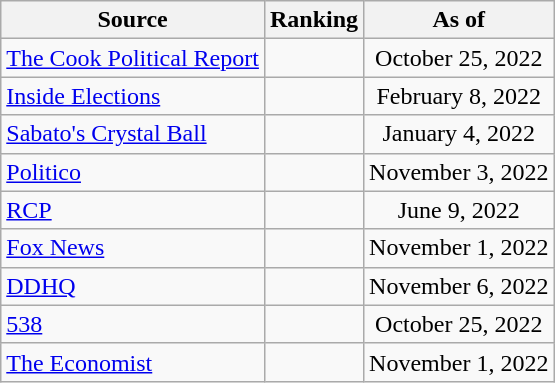<table class="wikitable" style="text-align:center">
<tr>
<th>Source</th>
<th>Ranking</th>
<th>As of</th>
</tr>
<tr>
<td align=left><a href='#'>The Cook Political Report</a></td>
<td></td>
<td>October 25, 2022</td>
</tr>
<tr>
<td align=left><a href='#'>Inside Elections</a></td>
<td></td>
<td>February 8, 2022</td>
</tr>
<tr>
<td align=left><a href='#'>Sabato's Crystal Ball</a></td>
<td></td>
<td>January 4, 2022</td>
</tr>
<tr>
<td style="text-align:left;"><a href='#'>Politico</a></td>
<td></td>
<td>November 3, 2022</td>
</tr>
<tr>
<td style="text-align:left;"><a href='#'>RCP</a></td>
<td></td>
<td>June 9, 2022</td>
</tr>
<tr>
<td align=left><a href='#'>Fox News</a></td>
<td></td>
<td>November 1, 2022</td>
</tr>
<tr>
<td style="text-align:left;"><a href='#'>DDHQ</a></td>
<td></td>
<td>November 6, 2022</td>
</tr>
<tr>
<td style="text-align:left;"><a href='#'>538</a></td>
<td></td>
<td>October 25, 2022</td>
</tr>
<tr>
<td align="left"><a href='#'>The Economist</a></td>
<td></td>
<td>November 1, 2022</td>
</tr>
</table>
